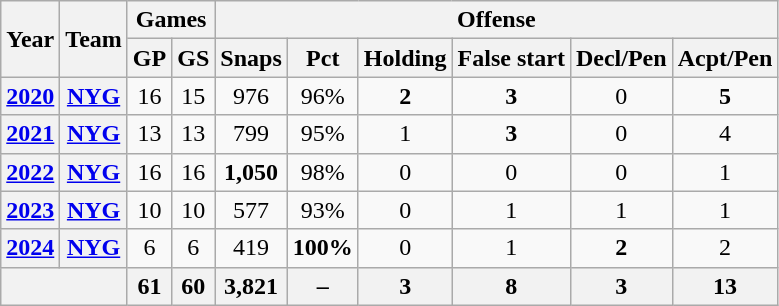<table class="wikitable" style="text-align:center;">
<tr>
<th rowspan="2">Year</th>
<th rowspan="2">Team</th>
<th colspan="2">Games</th>
<th colspan="8">Offense</th>
</tr>
<tr>
<th>GP</th>
<th>GS</th>
<th>Snaps</th>
<th>Pct</th>
<th>Holding</th>
<th>False start</th>
<th>Decl/Pen</th>
<th>Acpt/Pen</th>
</tr>
<tr>
<th><a href='#'>2020</a></th>
<th><a href='#'>NYG</a></th>
<td>16</td>
<td>15</td>
<td>976</td>
<td>96%</td>
<td><strong>2</strong></td>
<td><strong>3</strong></td>
<td>0</td>
<td><strong>5</strong></td>
</tr>
<tr>
<th><a href='#'>2021</a></th>
<th><a href='#'>NYG</a></th>
<td>13</td>
<td>13</td>
<td>799</td>
<td>95%</td>
<td>1</td>
<td><strong>3</strong></td>
<td>0</td>
<td>4</td>
</tr>
<tr>
<th><a href='#'>2022</a></th>
<th><a href='#'>NYG</a></th>
<td>16</td>
<td>16</td>
<td><strong>1,050</strong></td>
<td>98%</td>
<td>0</td>
<td>0</td>
<td>0</td>
<td>1</td>
</tr>
<tr>
<th><a href='#'>2023</a></th>
<th><a href='#'>NYG</a></th>
<td>10</td>
<td>10</td>
<td>577</td>
<td>93%</td>
<td>0</td>
<td>1</td>
<td>1</td>
<td>1</td>
</tr>
<tr>
<th><a href='#'>2024</a></th>
<th><a href='#'>NYG</a></th>
<td>6</td>
<td>6</td>
<td>419</td>
<td><strong>100%</strong></td>
<td>0</td>
<td>1</td>
<td><strong>2</strong></td>
<td>2</td>
</tr>
<tr>
<th colspan="2"></th>
<th>61</th>
<th>60</th>
<th>3,821</th>
<th>–</th>
<th>3</th>
<th>8</th>
<th>3</th>
<th>13</th>
</tr>
</table>
